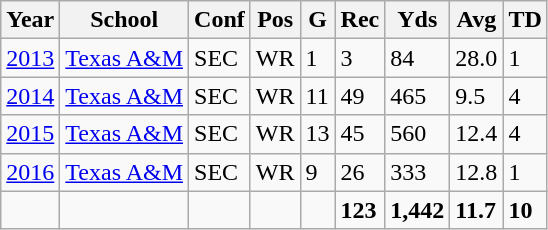<table class="wikitable">
<tr>
<th>Year</th>
<th>School</th>
<th>Conf</th>
<th>Pos</th>
<th>G</th>
<th>Rec</th>
<th>Yds</th>
<th>Avg</th>
<th>TD</th>
</tr>
<tr>
<td><a href='#'>2013</a></td>
<td><a href='#'>Texas A&M</a></td>
<td>SEC</td>
<td>WR</td>
<td>1</td>
<td>3</td>
<td>84</td>
<td>28.0</td>
<td>1</td>
</tr>
<tr>
<td><a href='#'>2014</a></td>
<td><a href='#'>Texas A&M</a></td>
<td>SEC</td>
<td>WR</td>
<td>11</td>
<td>49</td>
<td>465</td>
<td>9.5</td>
<td>4</td>
</tr>
<tr>
<td><a href='#'>2015</a></td>
<td><a href='#'>Texas A&M</a></td>
<td>SEC</td>
<td>WR</td>
<td>13</td>
<td>45</td>
<td>560</td>
<td>12.4</td>
<td>4</td>
</tr>
<tr>
<td><a href='#'>2016</a></td>
<td><a href='#'>Texas A&M</a></td>
<td>SEC</td>
<td>WR</td>
<td>9</td>
<td>26</td>
<td>333</td>
<td>12.8</td>
<td>1</td>
</tr>
<tr>
<td><strong></strong></td>
<td></td>
<td></td>
<td></td>
<td></td>
<td><strong>123</strong></td>
<td><strong>1,442</strong></td>
<td><strong>11.7</strong></td>
<td><strong>10</strong></td>
</tr>
</table>
